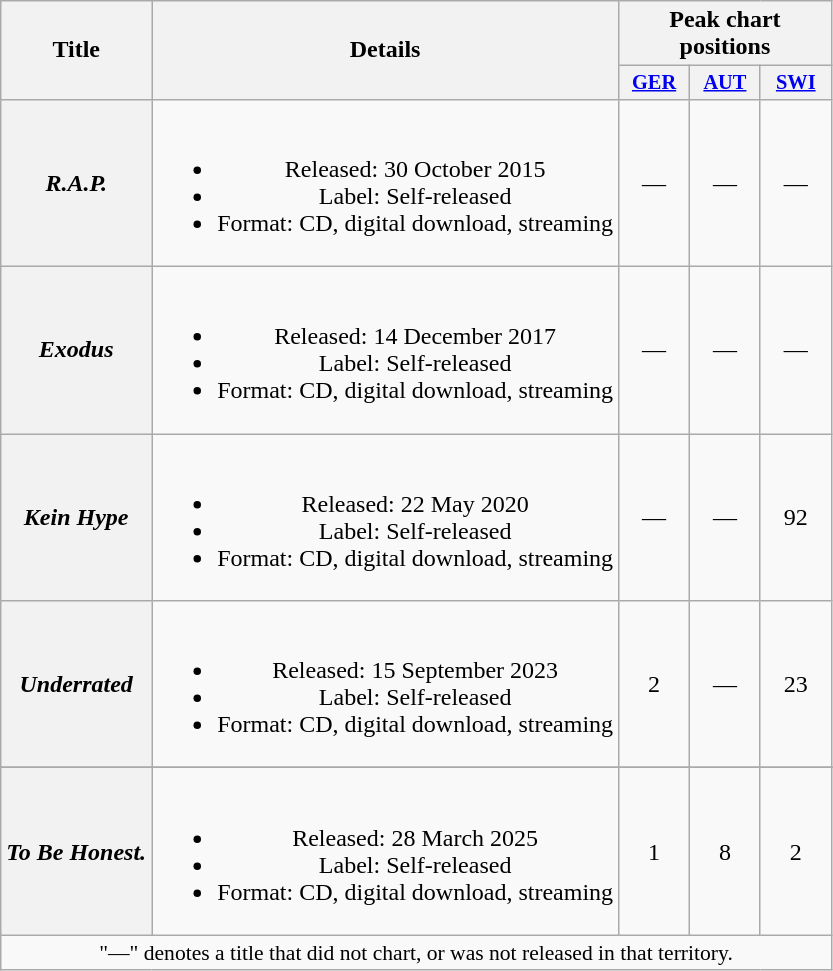<table class="wikitable plainrowheaders" style="text-align:center">
<tr>
<th scope="col" rowspan="2">Title</th>
<th scope="col" rowspan="2">Details</th>
<th scope="col" colspan="3">Peak chart positions</th>
</tr>
<tr>
<th scope="col" style="width:3em;font-size:85%"><a href='#'>GER</a><br></th>
<th scope="col" style="width:3em;font-size:85%"><a href='#'>AUT</a><br></th>
<th scope="col" style="width:3em;font-size:85%"><a href='#'>SWI</a><br></th>
</tr>
<tr>
<th scope="row"><em>R.A.P.</em></th>
<td><br><ul><li>Released: 30 October 2015</li><li>Label: Self-released</li><li>Format: CD, digital download, streaming</li></ul></td>
<td>—</td>
<td>—</td>
<td>—</td>
</tr>
<tr>
<th scope="row"><em>Exodus</em></th>
<td><br><ul><li>Released: 14 December 2017</li><li>Label: Self-released</li><li>Format: CD, digital download, streaming</li></ul></td>
<td>—</td>
<td>—</td>
<td>—</td>
</tr>
<tr>
<th scope="row"><em>Kein Hype</em></th>
<td><br><ul><li>Released: 22 May 2020</li><li>Label: Self-released</li><li>Format: CD, digital download, streaming</li></ul></td>
<td>—</td>
<td>—</td>
<td>92</td>
</tr>
<tr>
<th scope="row"><em>Underrated</em></th>
<td><br><ul><li>Released: 15 September 2023</li><li>Label: Self-released</li><li>Format: CD, digital download, streaming</li></ul></td>
<td>2</td>
<td>—</td>
<td>23</td>
</tr>
<tr>
</tr>
<tr>
<th scope="row"><em>To Be Honest.</em></th>
<td><br><ul><li>Released: 28 March 2025</li><li>Label: Self-released</li><li>Format: CD, digital download, streaming</li></ul></td>
<td>1</td>
<td>8</td>
<td>2</td>
</tr>
<tr>
<td colspan="10" style="font-size:90%">"—" denotes a title that did not chart, or was not released in that territory.</td>
</tr>
</table>
